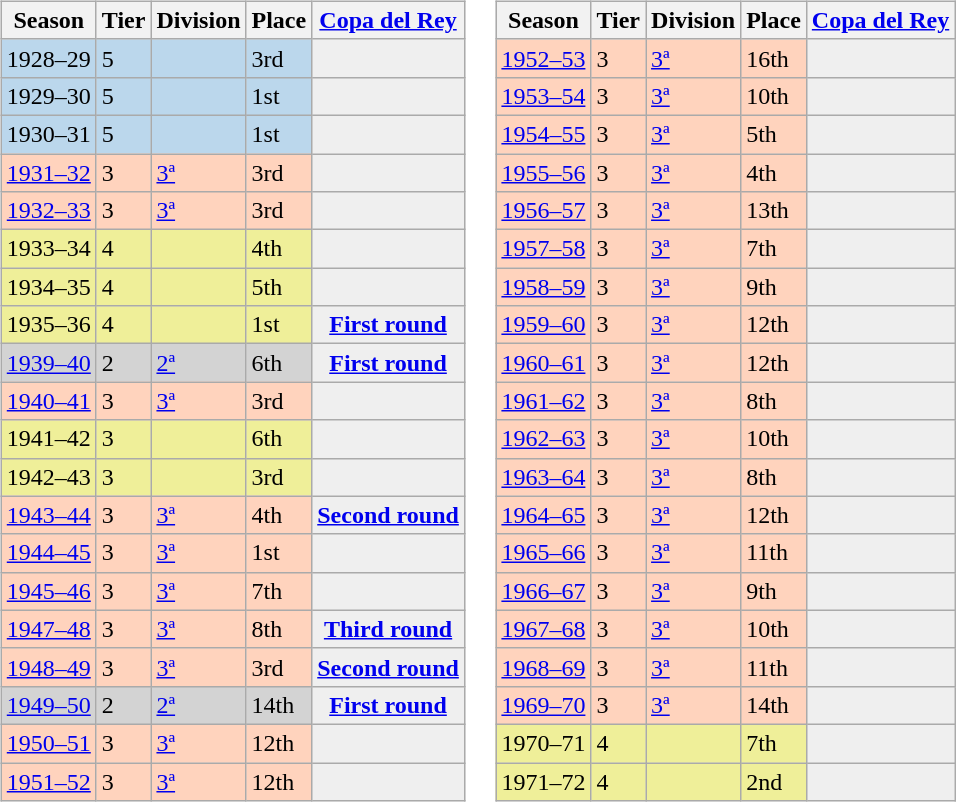<table>
<tr>
<td valign="top" width=0%><br><table class="wikitable">
<tr style="background:#f0f6fa;">
<th>Season</th>
<th>Tier</th>
<th>Division</th>
<th>Place</th>
<th><a href='#'>Copa del Rey</a></th>
</tr>
<tr>
<td style="background:#BBD7EC;">1928–29</td>
<td style="background:#BBD7EC;">5</td>
<td style="background:#BBD7EC;"></td>
<td style="background:#BBD7EC;">3rd</td>
<th style="background:#efefef;"></th>
</tr>
<tr>
<td style="background:#BBD7EC;">1929–30</td>
<td style="background:#BBD7EC;">5</td>
<td style="background:#BBD7EC;"></td>
<td style="background:#BBD7EC;">1st</td>
<th style="background:#efefef;"></th>
</tr>
<tr>
<td style="background:#BBD7EC;">1930–31</td>
<td style="background:#BBD7EC;">5</td>
<td style="background:#BBD7EC;"></td>
<td style="background:#BBD7EC;">1st</td>
<th style="background:#efefef;"></th>
</tr>
<tr>
<td style="background:#FFD3BD;"><a href='#'>1931–32</a></td>
<td style="background:#FFD3BD;">3</td>
<td style="background:#FFD3BD;"><a href='#'>3ª</a></td>
<td style="background:#FFD3BD;">3rd</td>
<th style="background:#efefef;"></th>
</tr>
<tr>
<td style="background:#FFD3BD;"><a href='#'>1932–33</a></td>
<td style="background:#FFD3BD;">3</td>
<td style="background:#FFD3BD;"><a href='#'>3ª</a></td>
<td style="background:#FFD3BD;">3rd</td>
<th style="background:#efefef;"></th>
</tr>
<tr>
<td style="background:#EFEF99;">1933–34</td>
<td style="background:#EFEF99;">4</td>
<td style="background:#EFEF99;"></td>
<td style="background:#EFEF99;">4th</td>
<th style="background:#efefef;"></th>
</tr>
<tr>
<td style="background:#EFEF99;">1934–35</td>
<td style="background:#EFEF99;">4</td>
<td style="background:#EFEF99;"></td>
<td style="background:#EFEF99;">5th</td>
<th style="background:#efefef;"></th>
</tr>
<tr>
<td style="background:#EFEF99;">1935–36</td>
<td style="background:#EFEF99;">4</td>
<td style="background:#EFEF99;"></td>
<td style="background:#EFEF99;">1st</td>
<th style="background:#efefef;"><a href='#'>First round</a></th>
</tr>
<tr>
<td style="background:#D3D3D3;"><a href='#'>1939–40</a></td>
<td style="background:#D3D3D3;">2</td>
<td style="background:#D3D3D3;"><a href='#'>2ª</a></td>
<td style="background:#D3D3D3;">6th</td>
<th style="background:#efefef;"><a href='#'>First round</a></th>
</tr>
<tr>
<td style="background:#FFD3BD;"><a href='#'>1940–41</a></td>
<td style="background:#FFD3BD;">3</td>
<td style="background:#FFD3BD;"><a href='#'>3ª</a></td>
<td style="background:#FFD3BD;">3rd</td>
<th style="background:#efefef;"></th>
</tr>
<tr>
<td style="background:#EFEF99;">1941–42</td>
<td style="background:#EFEF99;">3</td>
<td style="background:#EFEF99;"></td>
<td style="background:#EFEF99;">6th</td>
<th style="background:#efefef;"></th>
</tr>
<tr>
<td style="background:#EFEF99;">1942–43</td>
<td style="background:#EFEF99;">3</td>
<td style="background:#EFEF99;"></td>
<td style="background:#EFEF99;">3rd</td>
<th style="background:#efefef;"></th>
</tr>
<tr>
<td style="background:#FFD3BD;"><a href='#'>1943–44</a></td>
<td style="background:#FFD3BD;">3</td>
<td style="background:#FFD3BD;"><a href='#'>3ª</a></td>
<td style="background:#FFD3BD;">4th</td>
<th style="background:#efefef;"><a href='#'>Second round</a></th>
</tr>
<tr>
<td style="background:#FFD3BD;"><a href='#'>1944–45</a></td>
<td style="background:#FFD3BD;">3</td>
<td style="background:#FFD3BD;"><a href='#'>3ª</a></td>
<td style="background:#FFD3BD;">1st</td>
<th style="background:#efefef;"></th>
</tr>
<tr>
<td style="background:#FFD3BD;"><a href='#'>1945–46</a></td>
<td style="background:#FFD3BD;">3</td>
<td style="background:#FFD3BD;"><a href='#'>3ª</a></td>
<td style="background:#FFD3BD;">7th</td>
<th style="background:#efefef;"></th>
</tr>
<tr>
<td style="background:#FFD3BD;"><a href='#'>1947–48</a></td>
<td style="background:#FFD3BD;">3</td>
<td style="background:#FFD3BD;"><a href='#'>3ª</a></td>
<td style="background:#FFD3BD;">8th</td>
<th style="background:#efefef;"><a href='#'>Third round</a></th>
</tr>
<tr>
<td style="background:#FFD3BD;"><a href='#'>1948–49</a></td>
<td style="background:#FFD3BD;">3</td>
<td style="background:#FFD3BD;"><a href='#'>3ª</a></td>
<td style="background:#FFD3BD;">3rd</td>
<th style="background:#efefef;"><a href='#'>Second round</a></th>
</tr>
<tr>
<td style="background:#D3D3D3;"><a href='#'>1949–50</a></td>
<td style="background:#D3D3D3;">2</td>
<td style="background:#D3D3D3;"><a href='#'>2ª</a></td>
<td style="background:#D3D3D3;">14th</td>
<th style="background:#efefef;"><a href='#'>First round</a></th>
</tr>
<tr>
<td style="background:#FFD3BD;"><a href='#'>1950–51</a></td>
<td style="background:#FFD3BD;">3</td>
<td style="background:#FFD3BD;"><a href='#'>3ª</a></td>
<td style="background:#FFD3BD;">12th</td>
<th style="background:#efefef;"></th>
</tr>
<tr>
<td style="background:#FFD3BD;"><a href='#'>1951–52</a></td>
<td style="background:#FFD3BD;">3</td>
<td style="background:#FFD3BD;"><a href='#'>3ª</a></td>
<td style="background:#FFD3BD;">12th</td>
<th style="background:#efefef;"></th>
</tr>
</table>
</td>
<td valign="top" width=0%><br><table class="wikitable">
<tr style="background:#f0f6fa;">
<th>Season</th>
<th>Tier</th>
<th>Division</th>
<th>Place</th>
<th><a href='#'>Copa del Rey</a></th>
</tr>
<tr>
<td style="background:#FFD3BD;"><a href='#'>1952–53</a></td>
<td style="background:#FFD3BD;">3</td>
<td style="background:#FFD3BD;"><a href='#'>3ª</a></td>
<td style="background:#FFD3BD;">16th</td>
<th style="background:#efefef;"></th>
</tr>
<tr>
<td style="background:#FFD3BD;"><a href='#'>1953–54</a></td>
<td style="background:#FFD3BD;">3</td>
<td style="background:#FFD3BD;"><a href='#'>3ª</a></td>
<td style="background:#FFD3BD;">10th</td>
<th style="background:#efefef;"></th>
</tr>
<tr>
<td style="background:#FFD3BD;"><a href='#'>1954–55</a></td>
<td style="background:#FFD3BD;">3</td>
<td style="background:#FFD3BD;"><a href='#'>3ª</a></td>
<td style="background:#FFD3BD;">5th</td>
<th style="background:#efefef;"></th>
</tr>
<tr>
<td style="background:#FFD3BD;"><a href='#'>1955–56</a></td>
<td style="background:#FFD3BD;">3</td>
<td style="background:#FFD3BD;"><a href='#'>3ª</a></td>
<td style="background:#FFD3BD;">4th</td>
<th style="background:#efefef;"></th>
</tr>
<tr>
<td style="background:#FFD3BD;"><a href='#'>1956–57</a></td>
<td style="background:#FFD3BD;">3</td>
<td style="background:#FFD3BD;"><a href='#'>3ª</a></td>
<td style="background:#FFD3BD;">13th</td>
<th style="background:#efefef;"></th>
</tr>
<tr>
<td style="background:#FFD3BD;"><a href='#'>1957–58</a></td>
<td style="background:#FFD3BD;">3</td>
<td style="background:#FFD3BD;"><a href='#'>3ª</a></td>
<td style="background:#FFD3BD;">7th</td>
<th style="background:#efefef;"></th>
</tr>
<tr>
<td style="background:#FFD3BD;"><a href='#'>1958–59</a></td>
<td style="background:#FFD3BD;">3</td>
<td style="background:#FFD3BD;"><a href='#'>3ª</a></td>
<td style="background:#FFD3BD;">9th</td>
<th style="background:#efefef;"></th>
</tr>
<tr>
<td style="background:#FFD3BD;"><a href='#'>1959–60</a></td>
<td style="background:#FFD3BD;">3</td>
<td style="background:#FFD3BD;"><a href='#'>3ª</a></td>
<td style="background:#FFD3BD;">12th</td>
<th style="background:#efefef;"></th>
</tr>
<tr>
<td style="background:#FFD3BD;"><a href='#'>1960–61</a></td>
<td style="background:#FFD3BD;">3</td>
<td style="background:#FFD3BD;"><a href='#'>3ª</a></td>
<td style="background:#FFD3BD;">12th</td>
<th style="background:#efefef;"></th>
</tr>
<tr>
<td style="background:#FFD3BD;"><a href='#'>1961–62</a></td>
<td style="background:#FFD3BD;">3</td>
<td style="background:#FFD3BD;"><a href='#'>3ª</a></td>
<td style="background:#FFD3BD;">8th</td>
<th style="background:#efefef;"></th>
</tr>
<tr>
<td style="background:#FFD3BD;"><a href='#'>1962–63</a></td>
<td style="background:#FFD3BD;">3</td>
<td style="background:#FFD3BD;"><a href='#'>3ª</a></td>
<td style="background:#FFD3BD;">10th</td>
<th style="background:#efefef;"></th>
</tr>
<tr>
<td style="background:#FFD3BD;"><a href='#'>1963–64</a></td>
<td style="background:#FFD3BD;">3</td>
<td style="background:#FFD3BD;"><a href='#'>3ª</a></td>
<td style="background:#FFD3BD;">8th</td>
<th style="background:#efefef;"></th>
</tr>
<tr>
<td style="background:#FFD3BD;"><a href='#'>1964–65</a></td>
<td style="background:#FFD3BD;">3</td>
<td style="background:#FFD3BD;"><a href='#'>3ª</a></td>
<td style="background:#FFD3BD;">12th</td>
<th style="background:#efefef;"></th>
</tr>
<tr>
<td style="background:#FFD3BD;"><a href='#'>1965–66</a></td>
<td style="background:#FFD3BD;">3</td>
<td style="background:#FFD3BD;"><a href='#'>3ª</a></td>
<td style="background:#FFD3BD;">11th</td>
<th style="background:#efefef;"></th>
</tr>
<tr>
<td style="background:#FFD3BD;"><a href='#'>1966–67</a></td>
<td style="background:#FFD3BD;">3</td>
<td style="background:#FFD3BD;"><a href='#'>3ª</a></td>
<td style="background:#FFD3BD;">9th</td>
<th style="background:#efefef;"></th>
</tr>
<tr>
<td style="background:#FFD3BD;"><a href='#'>1967–68</a></td>
<td style="background:#FFD3BD;">3</td>
<td style="background:#FFD3BD;"><a href='#'>3ª</a></td>
<td style="background:#FFD3BD;">10th</td>
<th style="background:#efefef;"></th>
</tr>
<tr>
<td style="background:#FFD3BD;"><a href='#'>1968–69</a></td>
<td style="background:#FFD3BD;">3</td>
<td style="background:#FFD3BD;"><a href='#'>3ª</a></td>
<td style="background:#FFD3BD;">11th</td>
<th style="background:#efefef;"></th>
</tr>
<tr>
<td style="background:#FFD3BD;"><a href='#'>1969–70</a></td>
<td style="background:#FFD3BD;">3</td>
<td style="background:#FFD3BD;"><a href='#'>3ª</a></td>
<td style="background:#FFD3BD;">14th</td>
<th style="background:#efefef;"></th>
</tr>
<tr>
<td style="background:#EFEF99;">1970–71</td>
<td style="background:#EFEF99;">4</td>
<td style="background:#EFEF99;"></td>
<td style="background:#EFEF99;">7th</td>
<th style="background:#efefef;"></th>
</tr>
<tr>
<td style="background:#EFEF99;">1971–72</td>
<td style="background:#EFEF99;">4</td>
<td style="background:#EFEF99;"></td>
<td style="background:#EFEF99;">2nd</td>
<th style="background:#efefef;"></th>
</tr>
</table>
</td>
</tr>
</table>
